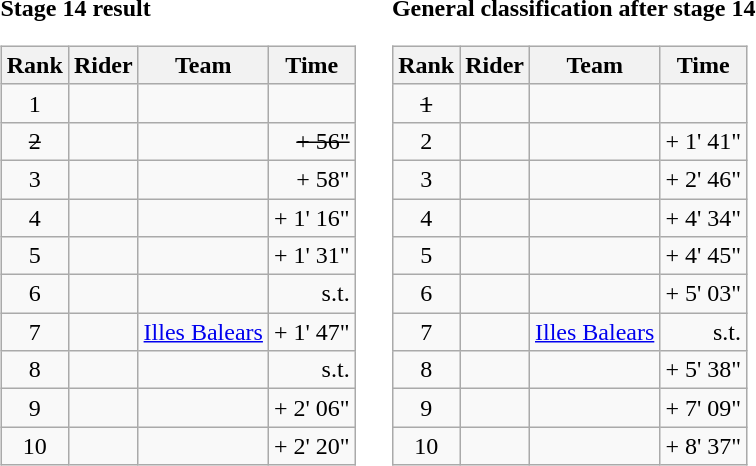<table>
<tr>
<td><strong>Stage 14 result</strong><br><table class="wikitable">
<tr>
<th scope="col">Rank</th>
<th scope="col">Rider</th>
<th scope="col">Team</th>
<th scope="col">Time</th>
</tr>
<tr>
<td style="text-align:center;">1</td>
<td></td>
<td></td>
<td style="text-align:right;"></td>
</tr>
<tr>
<td style="text-align:center;"><del>2</del></td>
<td><del></del> </td>
<td><del></del></td>
<td style="text-align:right;"><del>+ 56"</del></td>
</tr>
<tr>
<td style="text-align:center;">3</td>
<td></td>
<td></td>
<td style="text-align:right;">+ 58"</td>
</tr>
<tr>
<td style="text-align:center;">4</td>
<td></td>
<td></td>
<td style="text-align:right;">+ 1' 16"</td>
</tr>
<tr>
<td style="text-align:center;">5</td>
<td></td>
<td></td>
<td style="text-align:right;">+ 1' 31"</td>
</tr>
<tr>
<td style="text-align:center;">6</td>
<td></td>
<td></td>
<td style="text-align:right;">s.t.</td>
</tr>
<tr>
<td style="text-align:center;">7</td>
<td></td>
<td><a href='#'>Illes Balears</a></td>
<td style="text-align:right;">+ 1' 47"</td>
</tr>
<tr>
<td style="text-align:center;">8</td>
<td></td>
<td></td>
<td style="text-align:right;">s.t.</td>
</tr>
<tr>
<td style="text-align:center;">9</td>
<td></td>
<td></td>
<td style="text-align:right;">+ 2' 06"</td>
</tr>
<tr>
<td style="text-align:center;">10</td>
<td></td>
<td></td>
<td style="text-align:right;">+ 2' 20"</td>
</tr>
</table>
</td>
<td></td>
<td><strong>General classification after stage 14</strong><br><table class="wikitable">
<tr>
<th scope="col">Rank</th>
<th scope="col">Rider</th>
<th scope="col">Team</th>
<th scope="col">Time</th>
</tr>
<tr>
<td style="text-align:center;"><del>1</del></td>
<td><del></del> </td>
<td><del></del></td>
<td style="text-align:right;"><del></del></td>
</tr>
<tr>
<td style="text-align:center;">2</td>
<td></td>
<td></td>
<td style="text-align:right;">+ 1' 41"</td>
</tr>
<tr>
<td style="text-align:center;">3</td>
<td></td>
<td></td>
<td style="text-align:right;">+ 2' 46"</td>
</tr>
<tr>
<td style="text-align:center;">4</td>
<td></td>
<td></td>
<td style="text-align:right;">+ 4' 34"</td>
</tr>
<tr>
<td style="text-align:center;">5</td>
<td></td>
<td></td>
<td style="text-align:right;">+ 4' 45"</td>
</tr>
<tr>
<td style="text-align:center;">6</td>
<td></td>
<td></td>
<td style="text-align:right;">+ 5' 03"</td>
</tr>
<tr>
<td style="text-align:center;">7</td>
<td></td>
<td><a href='#'>Illes Balears</a></td>
<td style="text-align:right;">s.t.</td>
</tr>
<tr>
<td style="text-align:center;">8</td>
<td></td>
<td></td>
<td style="text-align:right;">+ 5' 38"</td>
</tr>
<tr>
<td style="text-align:center;">9</td>
<td></td>
<td></td>
<td style="text-align:right;">+ 7' 09"</td>
</tr>
<tr>
<td style="text-align:center;">10</td>
<td></td>
<td></td>
<td style="text-align:right;">+ 8' 37"</td>
</tr>
</table>
</td>
</tr>
</table>
